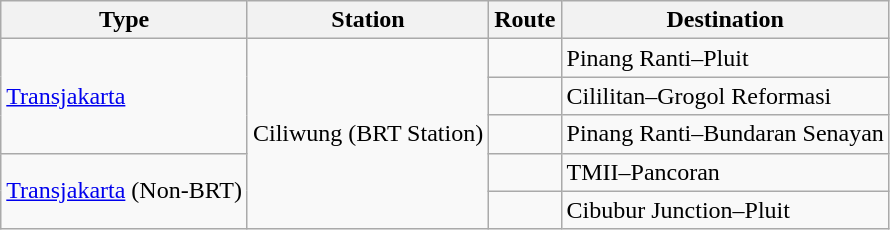<table class="wikitable">
<tr>
<th>Type</th>
<th>Station</th>
<th>Route</th>
<th>Destination</th>
</tr>
<tr>
<td rowspan="3"><a href='#'>Transjakarta</a></td>
<td rowspan="5">Ciliwung (BRT Station)</td>
<td></td>
<td>Pinang Ranti–Pluit</td>
</tr>
<tr>
<td></td>
<td>Cililitan–Grogol Reformasi</td>
</tr>
<tr>
<td></td>
<td>Pinang Ranti–Bundaran Senayan</td>
</tr>
<tr>
<td rowspan="2"><a href='#'>Transjakarta</a> (Non-BRT)</td>
<td></td>
<td>TMII–Pancoran</td>
</tr>
<tr>
<td></td>
<td>Cibubur Junction–Pluit</td>
</tr>
</table>
